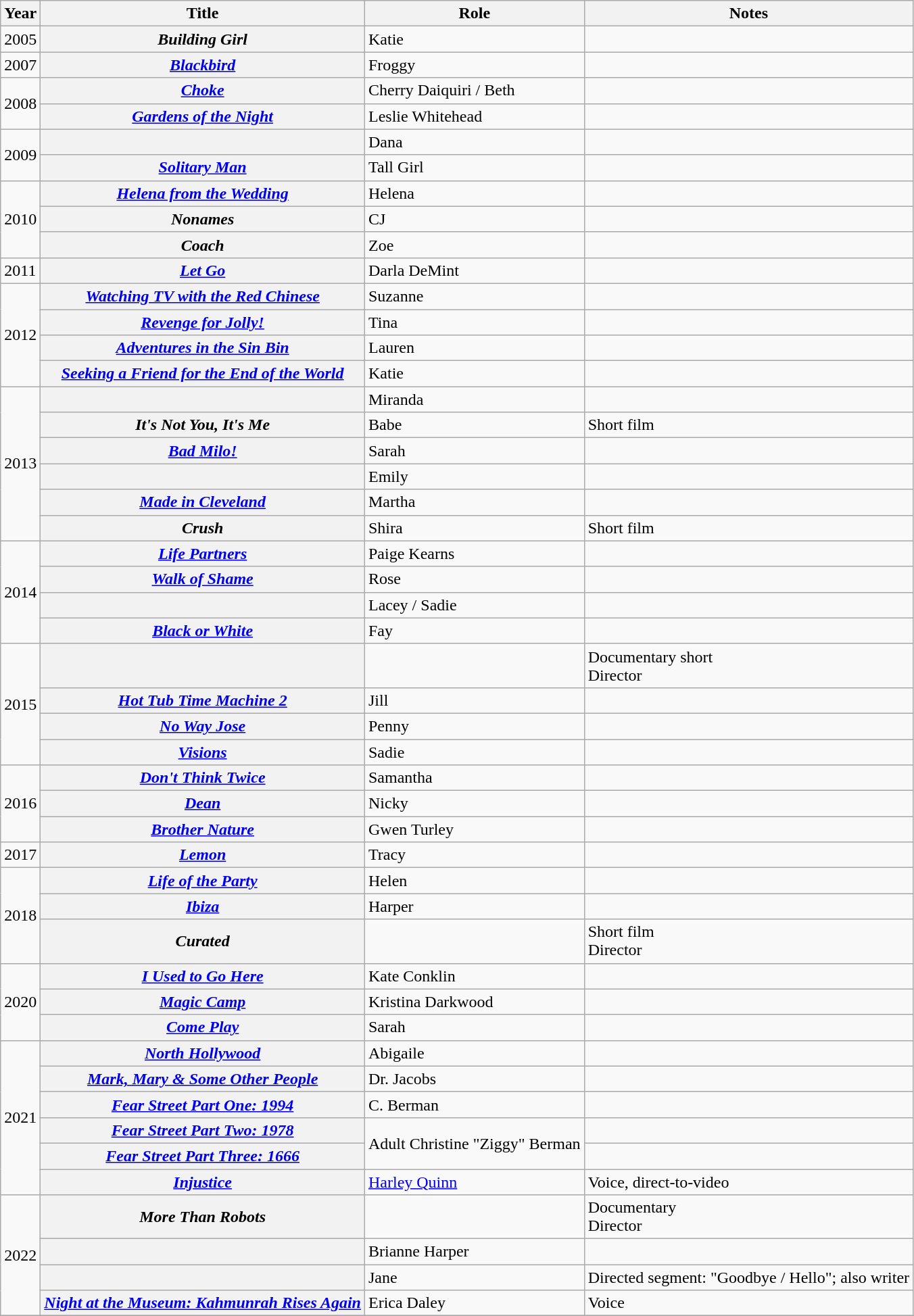<table class="wikitable sortable plainrowheaders">
<tr>
<th scope="col">Year</th>
<th scope="col">Title</th>
<th scope="col">Role</th>
<th scope="col" class="unsortable">Notes</th>
</tr>
<tr>
<td>2005</td>
<th scope="row"><em>Building Girl</em></th>
<td>Katie</td>
<td></td>
</tr>
<tr>
<td>2007</td>
<th scope="row"><em><a href='#'>Blackbird</a></em></th>
<td>Froggy</td>
<td></td>
</tr>
<tr>
<td rowspan=2>2008</td>
<th scope="row"><em><a href='#'>Choke</a></em></th>
<td>Cherry Daiquiri / Beth</td>
<td></td>
</tr>
<tr>
<th scope="row"><em><a href='#'>Gardens of the Night</a></em></th>
<td>Leslie Whitehead</td>
<td></td>
</tr>
<tr>
<td rowspan=2>2009</td>
<th scope="row"><em></em></th>
<td>Dana</td>
<td></td>
</tr>
<tr>
<th scope="row"><em><a href='#'>Solitary Man</a></em></th>
<td>Tall Girl</td>
<td></td>
</tr>
<tr>
<td rowspan=3>2010</td>
<th scope="row"><em><a href='#'>Helena from the Wedding</a></em></th>
<td>Helena</td>
<td></td>
</tr>
<tr>
<th scope="row"><em>Nonames</em></th>
<td>CJ</td>
<td></td>
</tr>
<tr>
<th scope="row"><em>Coach</em></th>
<td>Zoe</td>
<td></td>
</tr>
<tr>
<td>2011</td>
<th scope="row"><em><a href='#'>Let Go</a></em></th>
<td>Darla DeMint</td>
<td></td>
</tr>
<tr>
<td rowspan=4>2012</td>
<th scope="row"><em><a href='#'>Watching TV with the Red Chinese</a></em></th>
<td>Suzanne</td>
<td></td>
</tr>
<tr>
<th scope="row"><em><a href='#'>Revenge for Jolly!</a></em></th>
<td>Tina</td>
<td></td>
</tr>
<tr>
<th scope="row"><em><a href='#'>Adventures in the Sin Bin</a></em></th>
<td>Lauren</td>
<td></td>
</tr>
<tr>
<th scope="row"><em><a href='#'>Seeking a Friend for the End of the World</a></em></th>
<td>Katie</td>
<td></td>
</tr>
<tr>
<td rowspan=6>2013</td>
<th scope="row"><em></em></th>
<td>Miranda</td>
<td></td>
</tr>
<tr>
<th scope="row"><em>It's Not You, It's Me</em></th>
<td>Babe</td>
<td>Short film</td>
</tr>
<tr>
<th scope="row"><em><a href='#'>Bad Milo!</a></em></th>
<td>Sarah</td>
<td></td>
</tr>
<tr>
<th scope="row"><em></em></th>
<td>Emily</td>
<td></td>
</tr>
<tr>
<th scope="row"><em><a href='#'>Made in Cleveland</a></em></th>
<td>Martha</td>
<td></td>
</tr>
<tr>
<th scope="row"><em>Crush</em></th>
<td>Shira</td>
<td>Short film</td>
</tr>
<tr>
<td rowspan=4>2014</td>
<th scope="row"><em><a href='#'>Life Partners</a></em></th>
<td>Paige Kearns</td>
<td></td>
</tr>
<tr>
<th scope="row"><em><a href='#'>Walk of Shame</a></em></th>
<td>Rose</td>
<td></td>
</tr>
<tr>
<th scope="row"><em></em></th>
<td>Lacey / Sadie</td>
<td></td>
</tr>
<tr>
<th scope="row"><em><a href='#'>Black or White</a></em></th>
<td>Fay</td>
<td></td>
</tr>
<tr>
<td rowspan=4>2015</td>
<th scope="row"><em></em></th>
<td></td>
<td>Documentary short<br>Director</td>
</tr>
<tr>
<th scope="row"><em><a href='#'>Hot Tub Time Machine 2</a></em></th>
<td>Jill</td>
<td></td>
</tr>
<tr>
<th scope="row"><em><a href='#'>No Way Jose</a></em></th>
<td>Penny</td>
<td></td>
</tr>
<tr>
<th scope="row"><em><a href='#'>Visions</a></em></th>
<td>Sadie</td>
<td></td>
</tr>
<tr>
<td rowspan=3>2016</td>
<th scope="row"><em><a href='#'>Don't Think Twice</a></em></th>
<td>Samantha</td>
<td></td>
</tr>
<tr>
<th scope="row"><em><a href='#'>Dean</a></em></th>
<td>Nicky</td>
<td></td>
</tr>
<tr>
<th scope="row"><em><a href='#'>Brother Nature</a></em></th>
<td>Gwen Turley</td>
<td></td>
</tr>
<tr>
<td>2017</td>
<th scope="row"><em><a href='#'>Lemon</a></em></th>
<td>Tracy</td>
<td></td>
</tr>
<tr>
<td rowspan=3>2018</td>
<th scope="row"><em><a href='#'>Life of the Party</a></em></th>
<td>Helen</td>
<td></td>
</tr>
<tr>
<th scope="row"><em><a href='#'>Ibiza</a></em></th>
<td>Harper</td>
<td></td>
</tr>
<tr>
<th scope="row"><em>Curated</em></th>
<td></td>
<td>Short film<br>Director</td>
</tr>
<tr>
<td rowspan=3>2020</td>
<th scope="row"><em><a href='#'>I Used to Go Here</a></em></th>
<td>Kate Conklin</td>
<td></td>
</tr>
<tr>
<th scope="row"><em><a href='#'>Magic Camp</a></em></th>
<td>Kristina Darkwood</td>
<td></td>
</tr>
<tr>
<th scope="row"><em><a href='#'>Come Play</a></em></th>
<td>Sarah</td>
<td></td>
</tr>
<tr>
<td rowspan="6">2021</td>
<th scope="row"><em><a href='#'>North Hollywood</a></em></th>
<td>Abigaile</td>
<td></td>
</tr>
<tr>
<th scope="row"><em><a href='#'>Mark, Mary & Some Other People</a></em></th>
<td>Dr. Jacobs</td>
<td></td>
</tr>
<tr>
<th scope="row"><em><a href='#'>Fear Street Part One: 1994</a></em></th>
<td>C. Berman</td>
<td></td>
</tr>
<tr>
<th scope="row"><em><a href='#'>Fear Street Part Two: 1978</a></em></th>
<td rowspan="2">Adult Christine "Ziggy" Berman</td>
<td></td>
</tr>
<tr>
<th scope="row"><em><a href='#'>Fear Street Part Three: 1666</a></em></th>
<td></td>
</tr>
<tr>
<th scope="row"><em><a href='#'>Injustice</a></em></th>
<td><a href='#'>Harley Quinn</a></td>
<td>Voice, direct-to-video</td>
</tr>
<tr>
<td rowspan=4>2022</td>
<th scope="row"><em>More Than Robots</em></th>
<td></td>
<td>Documentary<br>Director</td>
</tr>
<tr>
<th scope="row"><em></em></th>
<td>Brianne Harper</td>
<td></td>
</tr>
<tr>
<th scope="row"><em></em></th>
<td>Jane</td>
<td>Directed segment: "Goodbye / Hello"; also writer</td>
</tr>
<tr>
<th scope="row"><em><a href='#'>Night at the Museum: Kahmunrah Rises Again</a></em></th>
<td>Erica Daley</td>
<td>Voice</td>
</tr>
<tr>
</tr>
</table>
